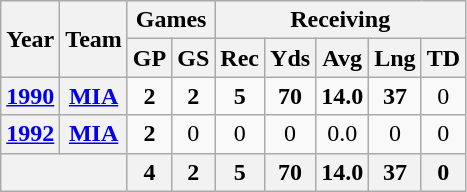<table class="wikitable" style="text-align:center">
<tr>
<th rowspan="2">Year</th>
<th rowspan="2">Team</th>
<th colspan="2">Games</th>
<th colspan="5">Receiving</th>
</tr>
<tr>
<th>GP</th>
<th>GS</th>
<th>Rec</th>
<th>Yds</th>
<th>Avg</th>
<th>Lng</th>
<th>TD</th>
</tr>
<tr>
<th><a href='#'>1990</a></th>
<th><a href='#'>MIA</a></th>
<td><strong>2</strong></td>
<td><strong>2</strong></td>
<td><strong>5</strong></td>
<td><strong>70</strong></td>
<td><strong>14.0</strong></td>
<td><strong>37</strong></td>
<td>0</td>
</tr>
<tr>
<th><a href='#'>1992</a></th>
<th><a href='#'>MIA</a></th>
<td><strong>2</strong></td>
<td>0</td>
<td>0</td>
<td>0</td>
<td>0.0</td>
<td>0</td>
<td>0</td>
</tr>
<tr>
<th colspan="2"></th>
<th>4</th>
<th>2</th>
<th>5</th>
<th>70</th>
<th>14.0</th>
<th>37</th>
<th>0</th>
</tr>
</table>
